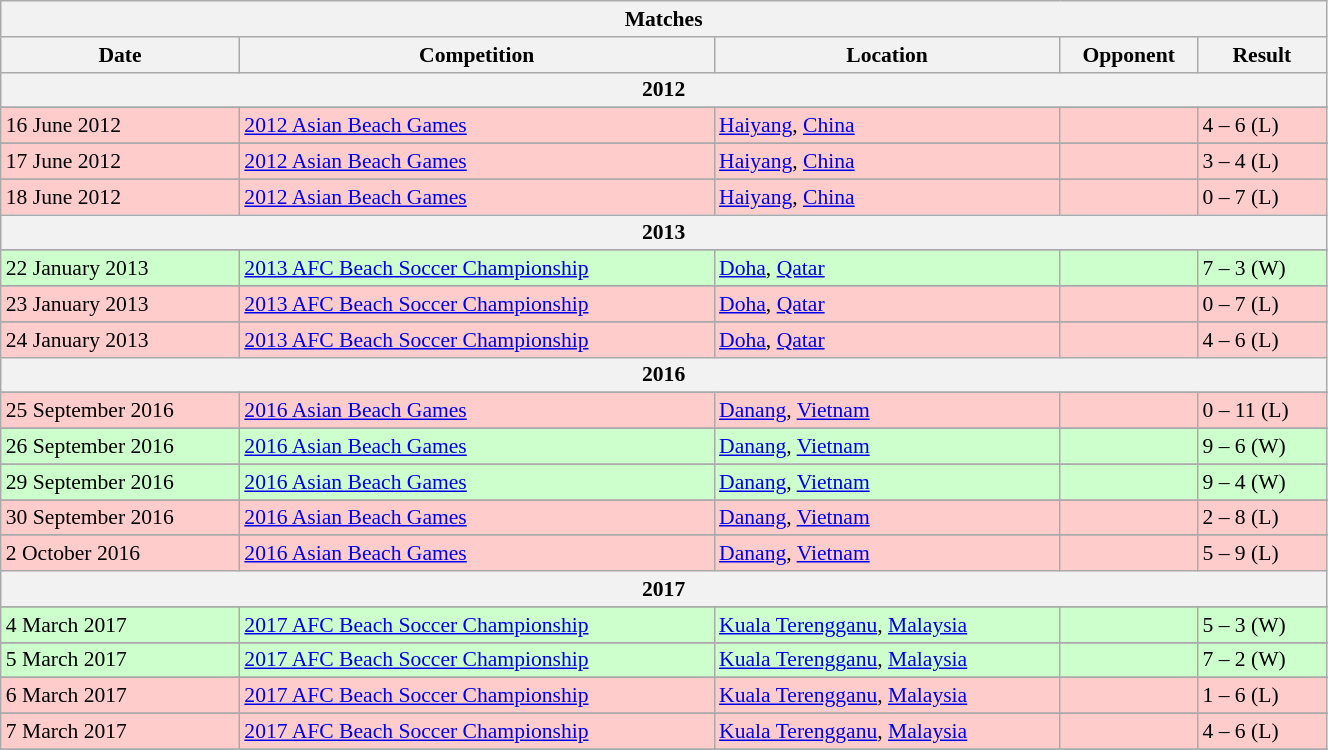<table class="wikitable" style="font-size:90%" width="70%">
<tr>
<th colspan="5"><strong>Matches</strong></th>
</tr>
<tr>
<th>Date</th>
<th>Competition</th>
<th>Location</th>
<th>Opponent</th>
<th>Result</th>
</tr>
<tr>
<th colspan="7"><strong>2012</strong></th>
</tr>
<tr>
</tr>
<tr bgcolor=FFCCCC>
<td>16 June 2012</td>
<td><a href='#'>2012 Asian Beach Games</a></td>
<td><a href='#'>Haiyang</a>, <a href='#'>China</a></td>
<td></td>
<td>4 – 6 (L)</td>
</tr>
<tr>
</tr>
<tr bgcolor=FFCCCC>
<td>17 June 2012</td>
<td><a href='#'>2012 Asian Beach Games</a></td>
<td><a href='#'>Haiyang</a>, <a href='#'>China</a></td>
<td></td>
<td>3 – 4 (L)</td>
</tr>
<tr>
</tr>
<tr bgcolor=FFCCCC>
<td>18 June 2012</td>
<td><a href='#'>2012 Asian Beach Games</a></td>
<td><a href='#'>Haiyang</a>, <a href='#'>China</a></td>
<td></td>
<td>0 – 7 (L)</td>
</tr>
<tr>
<th colspan="7"><strong>2013</strong></th>
</tr>
<tr>
</tr>
<tr bgcolor=#CCFFCC>
<td>22 January 2013</td>
<td><a href='#'>2013 AFC Beach Soccer Championship</a></td>
<td><a href='#'>Doha</a>, <a href='#'>Qatar</a></td>
<td></td>
<td>7 – 3 (W)</td>
</tr>
<tr>
</tr>
<tr bgcolor=FFCCCC>
<td>23 January 2013</td>
<td><a href='#'>2013 AFC Beach Soccer Championship</a></td>
<td><a href='#'>Doha</a>, <a href='#'>Qatar</a></td>
<td></td>
<td>0 – 7 (L)</td>
</tr>
<tr>
</tr>
<tr bgcolor=FFCCCC>
<td>24 January 2013</td>
<td><a href='#'>2013 AFC Beach Soccer Championship</a></td>
<td><a href='#'>Doha</a>, <a href='#'>Qatar</a></td>
<td></td>
<td>4 – 6 (L)</td>
</tr>
<tr>
<th colspan="7"><strong>2016</strong></th>
</tr>
<tr>
</tr>
<tr bgcolor=FFCCCC>
<td>25 September 2016</td>
<td><a href='#'>2016 Asian Beach Games</a></td>
<td><a href='#'>Danang</a>, <a href='#'>Vietnam</a></td>
<td></td>
<td>0 – 11 (L)</td>
</tr>
<tr>
</tr>
<tr bgcolor=#CCFFCC>
<td>26 September 2016</td>
<td><a href='#'>2016 Asian Beach Games</a></td>
<td><a href='#'>Danang</a>, <a href='#'>Vietnam</a></td>
<td></td>
<td>9 – 6 (W)</td>
</tr>
<tr>
</tr>
<tr bgcolor=#CCFFCC>
<td>29 September 2016</td>
<td><a href='#'>2016 Asian Beach Games</a></td>
<td><a href='#'>Danang</a>, <a href='#'>Vietnam</a></td>
<td></td>
<td>9 – 4 (W)</td>
</tr>
<tr>
</tr>
<tr bgcolor=FFCCCC>
<td>30 September 2016</td>
<td><a href='#'>2016 Asian Beach Games</a></td>
<td><a href='#'>Danang</a>, <a href='#'>Vietnam</a></td>
<td></td>
<td>2 – 8 (L)</td>
</tr>
<tr>
</tr>
<tr bgcolor=FFCCCC>
<td>2 October 2016</td>
<td><a href='#'>2016 Asian Beach Games</a></td>
<td><a href='#'>Danang</a>, <a href='#'>Vietnam</a></td>
<td></td>
<td>5 – 9 (L)</td>
</tr>
<tr>
<th colspan="7"><strong>2017</strong></th>
</tr>
<tr>
</tr>
<tr bgcolor=#CCFFCC>
<td>4 March 2017</td>
<td><a href='#'>2017 AFC Beach Soccer Championship</a></td>
<td><a href='#'>Kuala Terengganu</a>, <a href='#'>Malaysia</a></td>
<td> </td>
<td>5 – 3 (W)</td>
</tr>
<tr>
</tr>
<tr bgcolor=#CCFFCC>
<td>5 March 2017</td>
<td><a href='#'>2017 AFC Beach Soccer Championship</a></td>
<td><a href='#'>Kuala Terengganu</a>, <a href='#'>Malaysia</a></td>
<td> </td>
<td>7 – 2 (W)</td>
</tr>
<tr>
</tr>
<tr bgcolor=FFCCCC>
<td>6 March 2017</td>
<td><a href='#'>2017 AFC Beach Soccer Championship</a></td>
<td><a href='#'>Kuala Terengganu</a>, <a href='#'>Malaysia</a></td>
<td> </td>
<td>1 – 6 (L)</td>
</tr>
<tr>
</tr>
<tr bgcolor=FFCCCC>
<td>7 March 2017</td>
<td><a href='#'>2017 AFC Beach Soccer Championship</a></td>
<td><a href='#'>Kuala Terengganu</a>, <a href='#'>Malaysia</a></td>
<td></td>
<td>4 – 6 (L)</td>
</tr>
<tr>
</tr>
<tr>
</tr>
</table>
